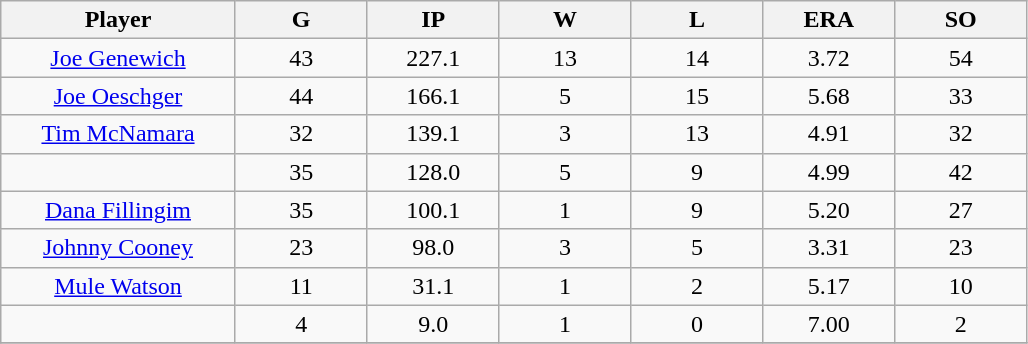<table class="wikitable sortable">
<tr>
<th bgcolor="#DDDDFF" width="16%">Player</th>
<th bgcolor="#DDDDFF" width="9%">G</th>
<th bgcolor="#DDDDFF" width="9%">IP</th>
<th bgcolor="#DDDDFF" width="9%">W</th>
<th bgcolor="#DDDDFF" width="9%">L</th>
<th bgcolor="#DDDDFF" width="9%">ERA</th>
<th bgcolor="#DDDDFF" width="9%">SO</th>
</tr>
<tr align="center">
<td><a href='#'>Joe Genewich</a></td>
<td>43</td>
<td>227.1</td>
<td>13</td>
<td>14</td>
<td>3.72</td>
<td>54</td>
</tr>
<tr align=center>
<td><a href='#'>Joe Oeschger</a></td>
<td>44</td>
<td>166.1</td>
<td>5</td>
<td>15</td>
<td>5.68</td>
<td>33</td>
</tr>
<tr align=center>
<td><a href='#'>Tim McNamara</a></td>
<td>32</td>
<td>139.1</td>
<td>3</td>
<td>13</td>
<td>4.91</td>
<td>32</td>
</tr>
<tr align=center>
<td></td>
<td>35</td>
<td>128.0</td>
<td>5</td>
<td>9</td>
<td>4.99</td>
<td>42</td>
</tr>
<tr align="center">
<td><a href='#'>Dana Fillingim</a></td>
<td>35</td>
<td>100.1</td>
<td>1</td>
<td>9</td>
<td>5.20</td>
<td>27</td>
</tr>
<tr align=center>
<td><a href='#'>Johnny Cooney</a></td>
<td>23</td>
<td>98.0</td>
<td>3</td>
<td>5</td>
<td>3.31</td>
<td>23</td>
</tr>
<tr align=center>
<td><a href='#'>Mule Watson</a></td>
<td>11</td>
<td>31.1</td>
<td>1</td>
<td>2</td>
<td>5.17</td>
<td>10</td>
</tr>
<tr align=center>
<td></td>
<td>4</td>
<td>9.0</td>
<td>1</td>
<td>0</td>
<td>7.00</td>
<td>2</td>
</tr>
<tr align="center">
</tr>
</table>
